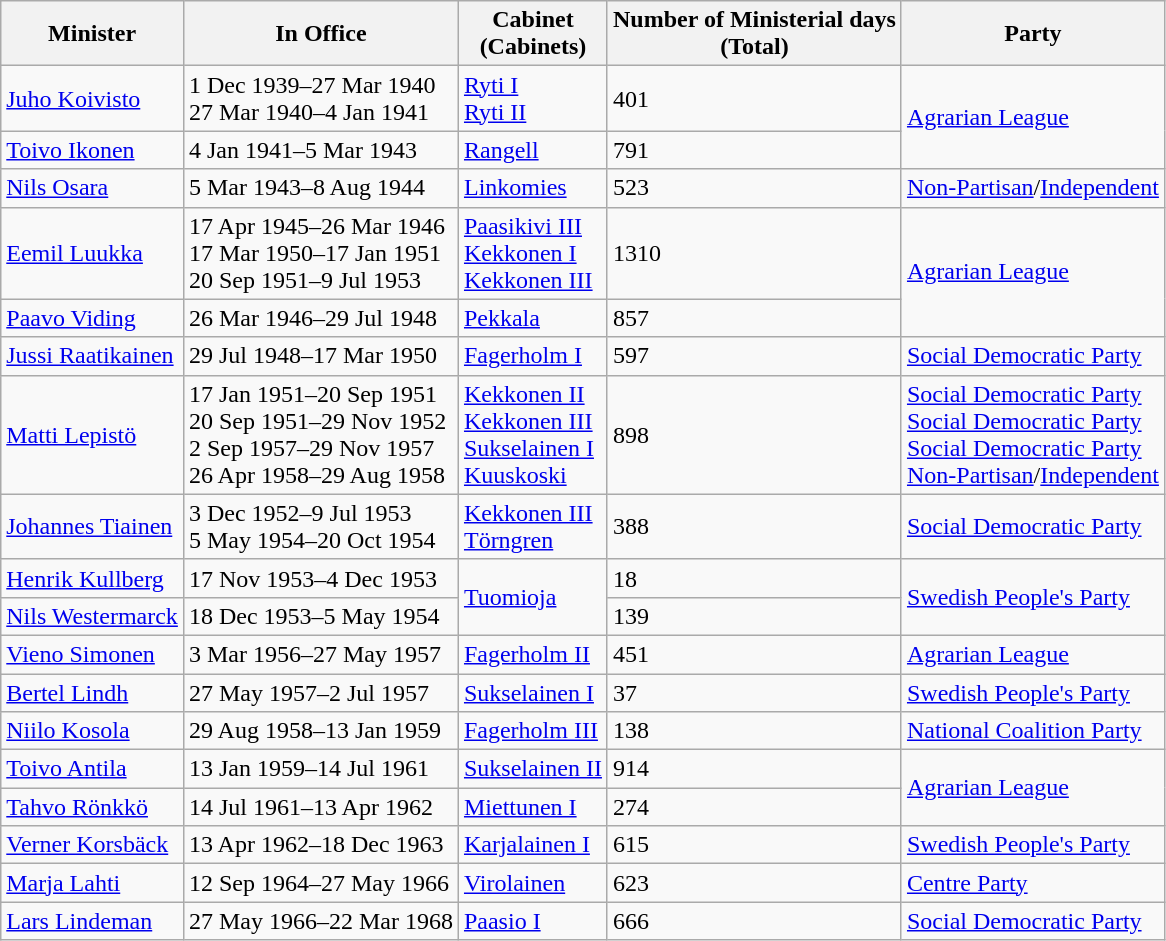<table class="wikitable">
<tr>
<th>Minister</th>
<th>In Office</th>
<th>Cabinet<br>(Cabinets)</th>
<th>Number of Ministerial days <br>(Total)</th>
<th>Party</th>
</tr>
<tr>
<td><a href='#'>Juho Koivisto</a></td>
<td>1 Dec 1939–27  Mar  1940<br>27  Mar  1940–4 Jan 1941</td>
<td><a href='#'>Ryti I</a><br><a href='#'>Ryti II</a></td>
<td>401</td>
<td rowspan=2><a href='#'>Agrarian League</a></td>
</tr>
<tr>
<td><a href='#'>Toivo Ikonen</a></td>
<td>4 Jan 1941–5  Mar  1943</td>
<td><a href='#'>Rangell</a></td>
<td>791</td>
</tr>
<tr>
<td><a href='#'>Nils Osara</a></td>
<td>5  Mar  1943–8 Aug 1944</td>
<td><a href='#'>Linkomies</a></td>
<td>523</td>
<td><a href='#'>Non-Partisan</a>/<a href='#'>Independent</a></td>
</tr>
<tr>
<td><a href='#'>Eemil Luukka</a></td>
<td>17 Apr 1945–26  Mar  1946<br>17  Mar  1950–17 Jan 1951<br>20 Sep 1951–9 Jul 1953</td>
<td><a href='#'>Paasikivi III</a><br><a href='#'>Kekkonen I</a><br><a href='#'>Kekkonen III</a></td>
<td>1310</td>
<td rowspan=2><a href='#'>Agrarian League</a></td>
</tr>
<tr>
<td><a href='#'>Paavo Viding</a></td>
<td>26  Mar  1946–29 Jul 1948</td>
<td><a href='#'>Pekkala</a></td>
<td>857</td>
</tr>
<tr>
<td><a href='#'>Jussi Raatikainen</a></td>
<td>29 Jul 1948–17  Mar  1950</td>
<td><a href='#'>Fagerholm I</a></td>
<td>597</td>
<td><a href='#'>Social Democratic Party</a></td>
</tr>
<tr>
<td><a href='#'>Matti Lepistö</a></td>
<td>17 Jan 1951–20 Sep 1951<br>20 Sep 1951–29 Nov 1952<br>2 Sep 1957–29 Nov 1957<br>26 Apr 1958–29 Aug 1958</td>
<td><a href='#'>Kekkonen II</a><br><a href='#'>Kekkonen III</a><br><a href='#'>Sukselainen I</a><br><a href='#'>Kuuskoski</a></td>
<td>898</td>
<td><a href='#'>Social Democratic Party</a><br><a href='#'>Social Democratic Party</a><br><a href='#'>Social Democratic Party</a><br><a href='#'>Non-Partisan</a>/<a href='#'>Independent</a></td>
</tr>
<tr>
<td><a href='#'>Johannes Tiainen</a></td>
<td>3 Dec 1952–9 Jul 1953<br>5 May 1954–20 Oct 1954</td>
<td><a href='#'>Kekkonen III</a><br><a href='#'>Törngren</a></td>
<td>388</td>
<td><a href='#'>Social Democratic Party</a></td>
</tr>
<tr>
<td><a href='#'>Henrik Kullberg</a></td>
<td>17 Nov 1953–4 Dec 1953</td>
<td rowspan=2><a href='#'>Tuomioja</a></td>
<td>18</td>
<td rowspan=2><a href='#'>Swedish People's Party</a></td>
</tr>
<tr>
<td><a href='#'>Nils Westermarck</a></td>
<td>18 Dec 1953–5 May 1954</td>
<td>139</td>
</tr>
<tr>
<td><a href='#'>Vieno Simonen</a></td>
<td>3  Mar  1956–27 May 1957</td>
<td><a href='#'>Fagerholm II</a></td>
<td>451</td>
<td><a href='#'>Agrarian League</a></td>
</tr>
<tr>
<td><a href='#'>Bertel Lindh</a></td>
<td>27 May 1957–2 Jul 1957</td>
<td><a href='#'>Sukselainen I</a></td>
<td>37</td>
<td><a href='#'>Swedish People's Party</a></td>
</tr>
<tr>
<td><a href='#'>Niilo Kosola</a></td>
<td>29 Aug 1958–13 Jan 1959</td>
<td><a href='#'>Fagerholm III</a></td>
<td>138</td>
<td><a href='#'>National Coalition Party</a></td>
</tr>
<tr>
<td><a href='#'>Toivo Antila</a></td>
<td>13 Jan 1959–14 Jul 1961</td>
<td><a href='#'>Sukselainen II</a></td>
<td>914</td>
<td rowspan=2><a href='#'>Agrarian League</a></td>
</tr>
<tr>
<td><a href='#'>Tahvo Rönkkö</a></td>
<td>14 Jul 1961–13 Apr 1962</td>
<td><a href='#'>Miettunen I</a></td>
<td>274</td>
</tr>
<tr>
<td><a href='#'>Verner Korsbäck</a></td>
<td>13 Apr 1962–18 Dec 1963</td>
<td><a href='#'>Karjalainen I</a></td>
<td>615</td>
<td><a href='#'>Swedish People's Party</a></td>
</tr>
<tr>
<td><a href='#'>Marja Lahti</a></td>
<td>12 Sep 1964–27 May 1966</td>
<td><a href='#'>Virolainen</a></td>
<td>623</td>
<td><a href='#'>Centre Party</a></td>
</tr>
<tr>
<td><a href='#'>Lars Lindeman</a></td>
<td>27 May 1966–22  Mar  1968</td>
<td><a href='#'>Paasio I</a></td>
<td>666</td>
<td><a href='#'>Social Democratic Party</a></td>
</tr>
</table>
